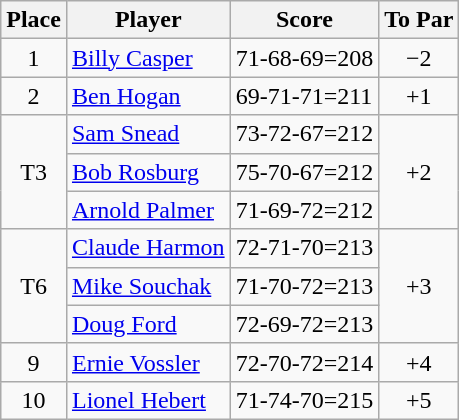<table class=wikitable>
<tr>
<th>Place</th>
<th>Player</th>
<th>Score</th>
<th>To Par</th>
</tr>
<tr>
<td align=center>1</td>
<td> <a href='#'>Billy Casper</a></td>
<td>71-68-69=208</td>
<td align=center>−2</td>
</tr>
<tr>
<td align=center>2</td>
<td> <a href='#'>Ben Hogan</a></td>
<td>69-71-71=211</td>
<td align=center>+1</td>
</tr>
<tr>
<td rowspan=3 align=center>T3</td>
<td> <a href='#'>Sam Snead</a></td>
<td>73-72-67=212</td>
<td rowspan=3 align=center>+2</td>
</tr>
<tr>
<td> <a href='#'>Bob Rosburg</a></td>
<td>75-70-67=212</td>
</tr>
<tr>
<td> <a href='#'>Arnold Palmer</a></td>
<td>71-69-72=212</td>
</tr>
<tr>
<td rowspan=3 align=center>T6</td>
<td> <a href='#'>Claude Harmon</a></td>
<td>72-71-70=213</td>
<td rowspan=3 align=center>+3</td>
</tr>
<tr>
<td> <a href='#'>Mike Souchak</a></td>
<td>71-70-72=213</td>
</tr>
<tr>
<td> <a href='#'>Doug Ford</a></td>
<td>72-69-72=213</td>
</tr>
<tr>
<td align=center>9</td>
<td> <a href='#'>Ernie Vossler</a></td>
<td>72-70-72=214</td>
<td align=center>+4</td>
</tr>
<tr>
<td align=center>10</td>
<td> <a href='#'>Lionel Hebert</a></td>
<td>71-74-70=215</td>
<td align=center>+5</td>
</tr>
</table>
